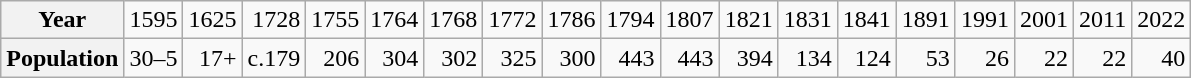<table class="wikitable" style="text-align:right;">
<tr>
<th>Year</th>
<td>1595</td>
<td>1625</td>
<td>1728</td>
<td>1755</td>
<td>1764</td>
<td>1768</td>
<td>1772</td>
<td>1786</td>
<td>1794</td>
<td>1807</td>
<td>1821</td>
<td>1831</td>
<td>1841</td>
<td>1891</td>
<td>1991</td>
<td>2001</td>
<td>2011</td>
<td>2022</td>
</tr>
<tr>
<th>Population</th>
<td>30–5</td>
<td>17+</td>
<td>c.179</td>
<td>206</td>
<td>304</td>
<td>302</td>
<td>325</td>
<td>300</td>
<td>443</td>
<td>443</td>
<td>394</td>
<td>134</td>
<td>124</td>
<td>53</td>
<td>26</td>
<td>22</td>
<td>22</td>
<td>40</td>
</tr>
</table>
